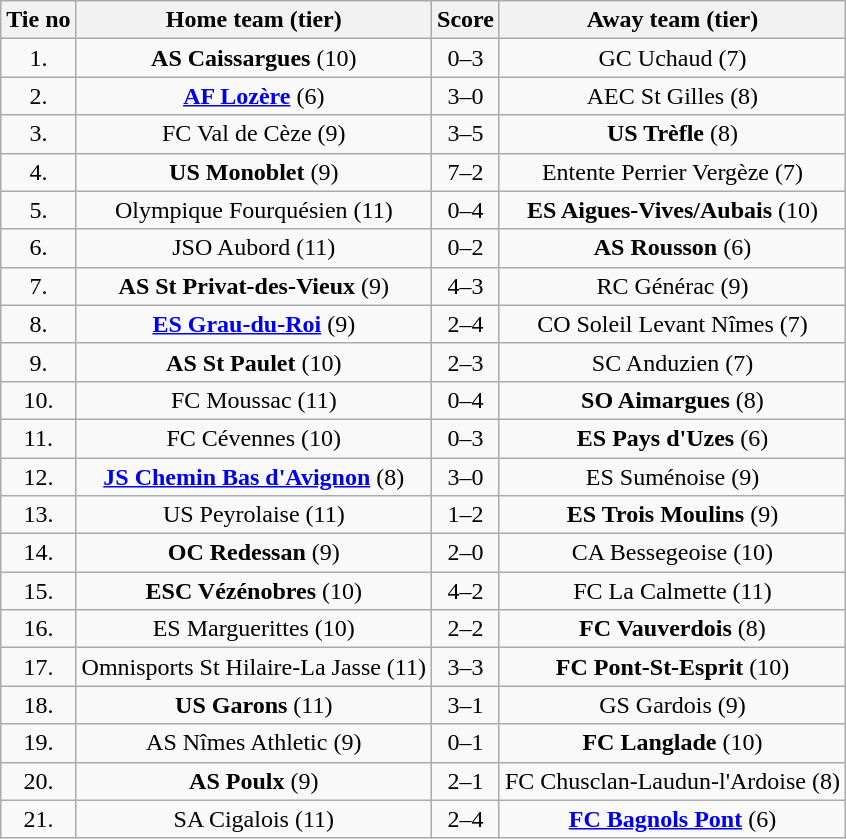<table class="wikitable" style="text-align: center">
<tr>
<th>Tie no</th>
<th>Home team (tier)</th>
<th>Score</th>
<th>Away team (tier)</th>
</tr>
<tr>
<td>1.</td>
<td><strong>AS Caissargues</strong> (10)</td>
<td>0–3</td>
<td>GC Uchaud (7)</td>
</tr>
<tr>
<td>2.</td>
<td><strong><a href='#'>AF Lozère</a></strong> (6)</td>
<td>3–0</td>
<td>AEC St Gilles (8)</td>
</tr>
<tr>
<td>3.</td>
<td>FC Val de Cèze (9)</td>
<td>3–5 </td>
<td><strong>US Trèfle</strong> (8)</td>
</tr>
<tr>
<td>4.</td>
<td><strong>US Monoblet</strong> (9)</td>
<td>7–2</td>
<td>Entente Perrier Vergèze (7)</td>
</tr>
<tr>
<td>5.</td>
<td>Olympique Fourquésien (11)</td>
<td>0–4</td>
<td><strong>ES Aigues-Vives/Aubais</strong> (10)</td>
</tr>
<tr>
<td>6.</td>
<td>JSO Aubord (11)</td>
<td>0–2</td>
<td><strong>AS Rousson</strong> (6)</td>
</tr>
<tr>
<td>7.</td>
<td><strong>AS St Privat-des-Vieux</strong> (9)</td>
<td>4–3 </td>
<td>RC Générac (9)</td>
</tr>
<tr>
<td>8.</td>
<td><strong><a href='#'>ES Grau-du-Roi</a></strong> (9)</td>
<td>2–4 </td>
<td>CO Soleil Levant Nîmes (7)</td>
</tr>
<tr>
<td>9.</td>
<td><strong>AS St Paulet</strong> (10)</td>
<td>2–3</td>
<td>SC Anduzien (7)</td>
</tr>
<tr>
<td>10.</td>
<td>FC Moussac (11)</td>
<td>0–4</td>
<td><strong>SO Aimargues</strong> (8)</td>
</tr>
<tr>
<td>11.</td>
<td>FC Cévennes (10)</td>
<td>0–3</td>
<td><strong>ES Pays d'Uzes</strong> (6)</td>
</tr>
<tr>
<td>12.</td>
<td><strong><a href='#'>JS Chemin Bas d'Avignon</a></strong> (8)</td>
<td>3–0</td>
<td>ES Suménoise (9)</td>
</tr>
<tr>
<td>13.</td>
<td>US Peyrolaise (11)</td>
<td>1–2</td>
<td><strong>ES Trois Moulins</strong> (9)</td>
</tr>
<tr>
<td>14.</td>
<td><strong>OC Redessan</strong> (9)</td>
<td>2–0</td>
<td>CA Bessegeoise (10)</td>
</tr>
<tr>
<td>15.</td>
<td><strong>ESC Vézénobres</strong> (10)</td>
<td>4–2 </td>
<td>FC La Calmette (11)</td>
</tr>
<tr>
<td>16.</td>
<td>ES Marguerittes (10)</td>
<td>2–2 </td>
<td><strong>FC Vauverdois</strong> (8)</td>
</tr>
<tr>
<td>17.</td>
<td>Omnisports St Hilaire-La Jasse (11)</td>
<td>3–3 </td>
<td><strong>FC Pont-St-Esprit</strong> (10)</td>
</tr>
<tr>
<td>18.</td>
<td><strong>US Garons</strong> (11)</td>
<td>3–1</td>
<td>GS Gardois (9)</td>
</tr>
<tr>
<td>19.</td>
<td>AS Nîmes Athletic (9)</td>
<td>0–1</td>
<td><strong>FC Langlade</strong> (10)</td>
</tr>
<tr>
<td>20.</td>
<td><strong>AS Poulx</strong> (9)</td>
<td>2–1</td>
<td>FC Chusclan-Laudun-l'Ardoise (8)</td>
</tr>
<tr>
<td>21.</td>
<td>SA Cigalois (11)</td>
<td>2–4</td>
<td><strong><a href='#'>FC Bagnols Pont</a></strong> (6)</td>
</tr>
</table>
